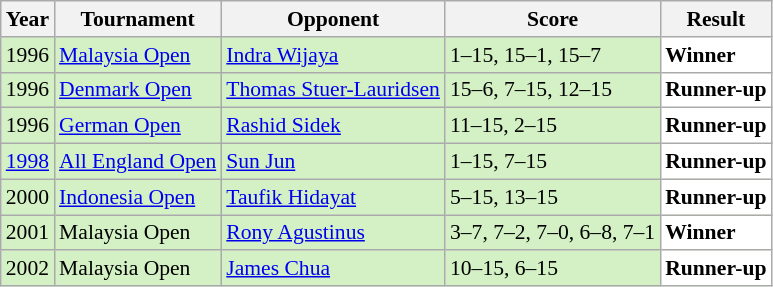<table class="sortable wikitable" style="font-size: 90%;">
<tr>
<th>Year</th>
<th>Tournament</th>
<th>Opponent</th>
<th>Score</th>
<th>Result</th>
</tr>
<tr style="background:#D4F1C5">
<td align="center">1996</td>
<td><a href='#'>Malaysia Open</a></td>
<td> <a href='#'>Indra Wijaya</a></td>
<td>1–15, 15–1, 15–7</td>
<td style="text-align:left; background:white"> <strong>Winner</strong></td>
</tr>
<tr style="background:#D4F1C5">
<td align="center">1996</td>
<td><a href='#'>Denmark Open</a></td>
<td> <a href='#'>Thomas Stuer-Lauridsen</a></td>
<td>15–6, 7–15, 12–15</td>
<td style="text-align:left; background:white"> <strong>Runner-up</strong></td>
</tr>
<tr style="background:#D4F1C5">
<td align="center">1996</td>
<td><a href='#'>German Open</a></td>
<td> <a href='#'>Rashid Sidek</a></td>
<td>11–15, 2–15</td>
<td style="text-align:left; background:white"> <strong>Runner-up</strong></td>
</tr>
<tr style="background:#D4F1C5">
<td align="center"><a href='#'>1998</a></td>
<td><a href='#'>All England Open</a></td>
<td> <a href='#'>Sun Jun</a></td>
<td>1–15, 7–15</td>
<td style="text-align:left; background:white"> <strong>Runner-up</strong></td>
</tr>
<tr style="background:#D4F1C5">
<td align="center">2000</td>
<td><a href='#'>Indonesia Open</a></td>
<td> <a href='#'>Taufik Hidayat</a></td>
<td>5–15, 13–15</td>
<td style="text-align:left; background:white"> <strong>Runner-up</strong></td>
</tr>
<tr style="background:#D4F1C5">
<td align="center">2001</td>
<td>Malaysia Open</td>
<td> <a href='#'>Rony Agustinus</a></td>
<td>3–7, 7–2, 7–0, 6–8, 7–1</td>
<td style="text-align:left; background:white"> <strong>Winner</strong></td>
</tr>
<tr style="background:#D4F1C5">
<td align="center">2002</td>
<td>Malaysia Open</td>
<td> <a href='#'>James Chua</a></td>
<td>10–15, 6–15</td>
<td style="text-align:left; background:white"> <strong>Runner-up</strong></td>
</tr>
</table>
